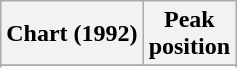<table class="wikitable sortable">
<tr>
<th align="left">Chart (1992)</th>
<th align="center">Peak<br>position</th>
</tr>
<tr>
</tr>
<tr>
</tr>
</table>
